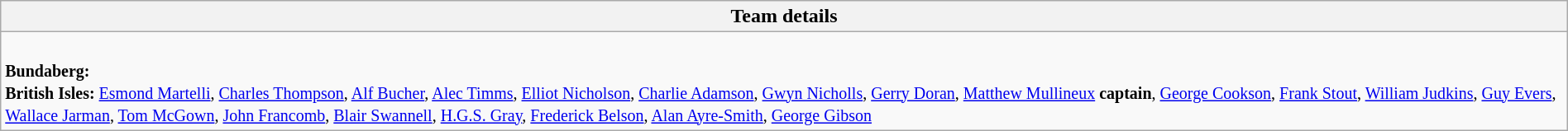<table class="wikitable collapsible collapsed" style="width:100%">
<tr>
<th>Team details</th>
</tr>
<tr>
<td><br><small><strong>Bundaberg:</strong></small><br>
<small><strong>British Isles:</strong> <a href='#'>Esmond Martelli</a>, <a href='#'>Charles Thompson</a>, <a href='#'>Alf Bucher</a>, <a href='#'>Alec Timms</a>, <a href='#'>Elliot Nicholson</a>, <a href='#'>Charlie Adamson</a>, <a href='#'>Gwyn Nicholls</a>, <a href='#'>Gerry Doran</a>, <a href='#'>Matthew Mullineux</a> <strong>captain</strong>, <a href='#'>George Cookson</a>, <a href='#'>Frank Stout</a>, <a href='#'>William Judkins</a>, <a href='#'>Guy Evers</a>, <a href='#'>Wallace Jarman</a>, <a href='#'>Tom McGown</a>, <a href='#'>John Francomb</a>, <a href='#'>Blair Swannell</a>, <a href='#'>H.G.S. Gray</a>, <a href='#'>Frederick Belson</a>, <a href='#'>Alan Ayre-Smith</a>, <a href='#'>George Gibson</a></small></td>
</tr>
</table>
